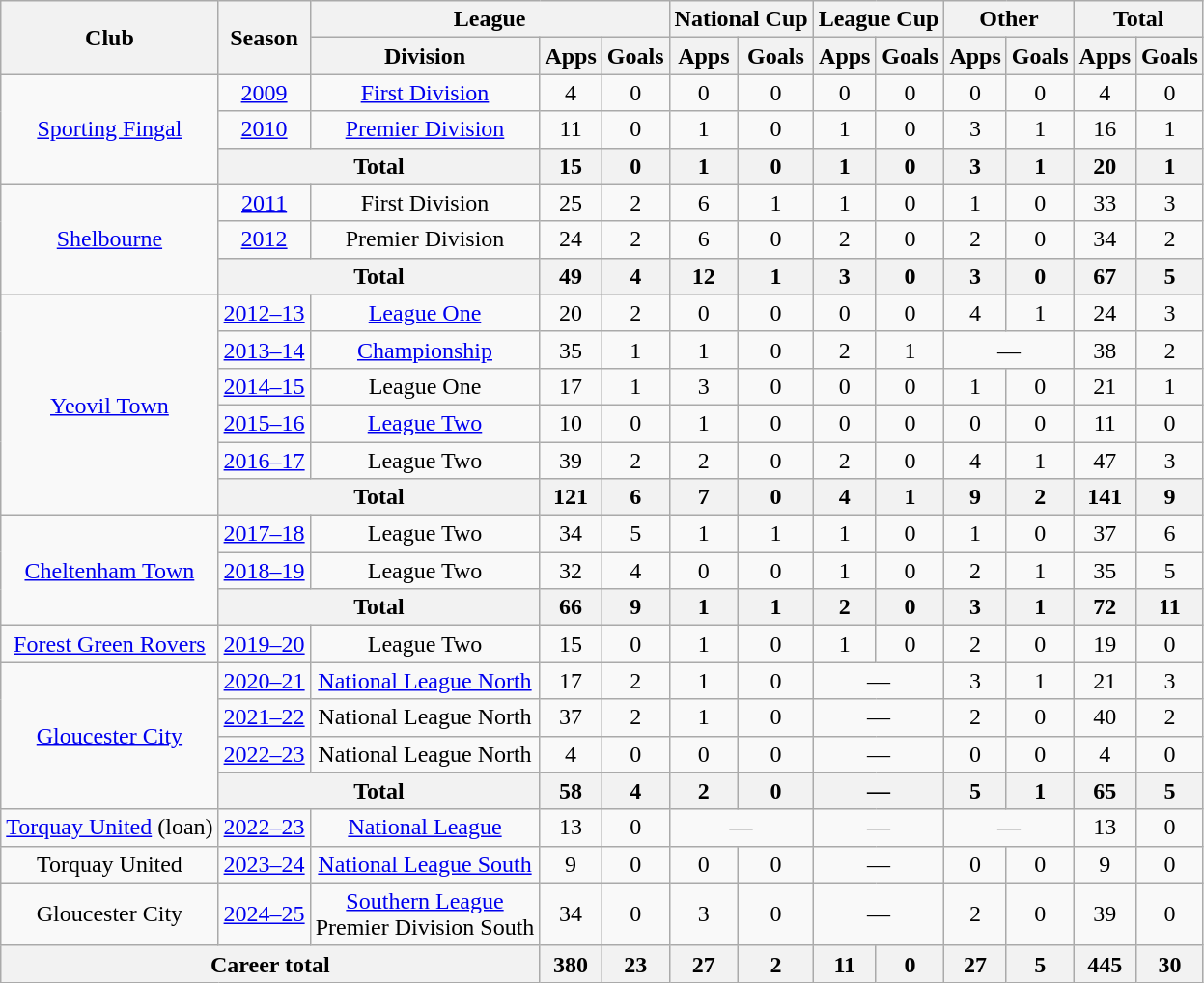<table class=wikitable style="text-align: center">
<tr>
<th rowspan=2>Club</th>
<th rowspan=2>Season</th>
<th colspan=3>League</th>
<th colspan=2>National Cup</th>
<th colspan=2>League Cup</th>
<th colspan=2>Other</th>
<th colspan=2>Total</th>
</tr>
<tr>
<th>Division</th>
<th>Apps</th>
<th>Goals</th>
<th>Apps</th>
<th>Goals</th>
<th>Apps</th>
<th>Goals</th>
<th>Apps</th>
<th>Goals</th>
<th>Apps</th>
<th>Goals</th>
</tr>
<tr>
<td rowspan=3><a href='#'>Sporting Fingal</a></td>
<td><a href='#'>2009</a></td>
<td><a href='#'>First Division</a></td>
<td>4</td>
<td>0</td>
<td>0</td>
<td>0</td>
<td>0</td>
<td>0</td>
<td>0</td>
<td>0</td>
<td>4</td>
<td>0</td>
</tr>
<tr>
<td><a href='#'>2010</a></td>
<td><a href='#'>Premier Division</a></td>
<td>11</td>
<td>0</td>
<td>1</td>
<td>0</td>
<td>1</td>
<td>0</td>
<td>3</td>
<td>1</td>
<td>16</td>
<td>1</td>
</tr>
<tr>
<th colspan=2>Total</th>
<th>15</th>
<th>0</th>
<th>1</th>
<th>0</th>
<th>1</th>
<th>0</th>
<th>3</th>
<th>1</th>
<th>20</th>
<th>1</th>
</tr>
<tr>
<td rowspan=3><a href='#'>Shelbourne</a></td>
<td><a href='#'>2011</a></td>
<td>First Division</td>
<td>25</td>
<td>2</td>
<td>6</td>
<td>1</td>
<td>1</td>
<td>0</td>
<td>1</td>
<td>0</td>
<td>33</td>
<td>3</td>
</tr>
<tr>
<td><a href='#'>2012</a></td>
<td>Premier Division</td>
<td>24</td>
<td>2</td>
<td>6</td>
<td>0</td>
<td>2</td>
<td>0</td>
<td>2</td>
<td>0</td>
<td>34</td>
<td>2</td>
</tr>
<tr>
<th colspan=2>Total</th>
<th>49</th>
<th>4</th>
<th>12</th>
<th>1</th>
<th>3</th>
<th>0</th>
<th>3</th>
<th>0</th>
<th>67</th>
<th>5</th>
</tr>
<tr>
<td rowspan=6><a href='#'>Yeovil Town</a></td>
<td><a href='#'>2012–13</a></td>
<td><a href='#'>League One</a></td>
<td>20</td>
<td>2</td>
<td>0</td>
<td>0</td>
<td>0</td>
<td>0</td>
<td>4</td>
<td>1</td>
<td>24</td>
<td>3</td>
</tr>
<tr>
<td><a href='#'>2013–14</a></td>
<td><a href='#'>Championship</a></td>
<td>35</td>
<td>1</td>
<td>1</td>
<td>0</td>
<td>2</td>
<td>1</td>
<td colspan=2>—</td>
<td>38</td>
<td>2</td>
</tr>
<tr>
<td><a href='#'>2014–15</a></td>
<td>League One</td>
<td>17</td>
<td>1</td>
<td>3</td>
<td>0</td>
<td>0</td>
<td>0</td>
<td>1</td>
<td>0</td>
<td>21</td>
<td>1</td>
</tr>
<tr>
<td><a href='#'>2015–16</a></td>
<td><a href='#'>League Two</a></td>
<td>10</td>
<td>0</td>
<td>1</td>
<td>0</td>
<td>0</td>
<td>0</td>
<td>0</td>
<td>0</td>
<td>11</td>
<td>0</td>
</tr>
<tr>
<td><a href='#'>2016–17</a></td>
<td>League Two</td>
<td>39</td>
<td>2</td>
<td>2</td>
<td>0</td>
<td>2</td>
<td>0</td>
<td>4</td>
<td>1</td>
<td>47</td>
<td>3</td>
</tr>
<tr>
<th colspan=2>Total</th>
<th>121</th>
<th>6</th>
<th>7</th>
<th>0</th>
<th>4</th>
<th>1</th>
<th>9</th>
<th>2</th>
<th>141</th>
<th>9</th>
</tr>
<tr>
<td rowspan=3><a href='#'>Cheltenham Town</a></td>
<td><a href='#'>2017–18</a></td>
<td>League Two</td>
<td>34</td>
<td>5</td>
<td>1</td>
<td>1</td>
<td>1</td>
<td>0</td>
<td>1</td>
<td>0</td>
<td>37</td>
<td>6</td>
</tr>
<tr>
<td><a href='#'>2018–19</a></td>
<td>League Two</td>
<td>32</td>
<td>4</td>
<td>0</td>
<td>0</td>
<td>1</td>
<td>0</td>
<td>2</td>
<td>1</td>
<td>35</td>
<td>5</td>
</tr>
<tr>
<th colspan=2>Total</th>
<th>66</th>
<th>9</th>
<th>1</th>
<th>1</th>
<th>2</th>
<th>0</th>
<th>3</th>
<th>1</th>
<th>72</th>
<th>11</th>
</tr>
<tr>
<td><a href='#'>Forest Green Rovers</a></td>
<td><a href='#'>2019–20</a></td>
<td>League Two</td>
<td>15</td>
<td>0</td>
<td>1</td>
<td>0</td>
<td>1</td>
<td>0</td>
<td>2</td>
<td>0</td>
<td>19</td>
<td>0</td>
</tr>
<tr>
<td rowspan=4><a href='#'>Gloucester City</a></td>
<td><a href='#'>2020–21</a></td>
<td><a href='#'>National League North</a></td>
<td>17</td>
<td>2</td>
<td>1</td>
<td>0</td>
<td colspan=2>—</td>
<td>3</td>
<td>1</td>
<td>21</td>
<td>3</td>
</tr>
<tr>
<td><a href='#'>2021–22</a></td>
<td>National League North</td>
<td>37</td>
<td>2</td>
<td>1</td>
<td>0</td>
<td colspan=2>—</td>
<td>2</td>
<td>0</td>
<td>40</td>
<td>2</td>
</tr>
<tr>
<td><a href='#'>2022–23</a></td>
<td>National League North</td>
<td>4</td>
<td>0</td>
<td>0</td>
<td>0</td>
<td colspan=2>—</td>
<td>0</td>
<td>0</td>
<td>4</td>
<td>0</td>
</tr>
<tr>
<th colspan=2>Total</th>
<th>58</th>
<th>4</th>
<th>2</th>
<th>0</th>
<th colspan=2>—</th>
<th>5</th>
<th>1</th>
<th>65</th>
<th>5</th>
</tr>
<tr>
<td><a href='#'>Torquay United</a> (loan)</td>
<td><a href='#'>2022–23</a></td>
<td><a href='#'>National League</a></td>
<td>13</td>
<td>0</td>
<td colspan=2>—</td>
<td colspan=2>—</td>
<td colspan=2>—</td>
<td>13</td>
<td>0</td>
</tr>
<tr>
<td>Torquay United</td>
<td><a href='#'>2023–24</a></td>
<td><a href='#'>National League South</a></td>
<td>9</td>
<td>0</td>
<td>0</td>
<td>0</td>
<td colspan=2>—</td>
<td>0</td>
<td>0</td>
<td>9</td>
<td>0</td>
</tr>
<tr>
<td>Gloucester City</td>
<td><a href='#'>2024–25</a></td>
<td><a href='#'>Southern League</a><br>Premier Division South</td>
<td>34</td>
<td>0</td>
<td>3</td>
<td>0</td>
<td colspan=2>—</td>
<td>2</td>
<td>0</td>
<td>39</td>
<td>0</td>
</tr>
<tr>
<th colspan=3>Career total</th>
<th>380</th>
<th>23</th>
<th>27</th>
<th>2</th>
<th>11</th>
<th>0</th>
<th>27</th>
<th>5</th>
<th>445</th>
<th>30</th>
</tr>
</table>
